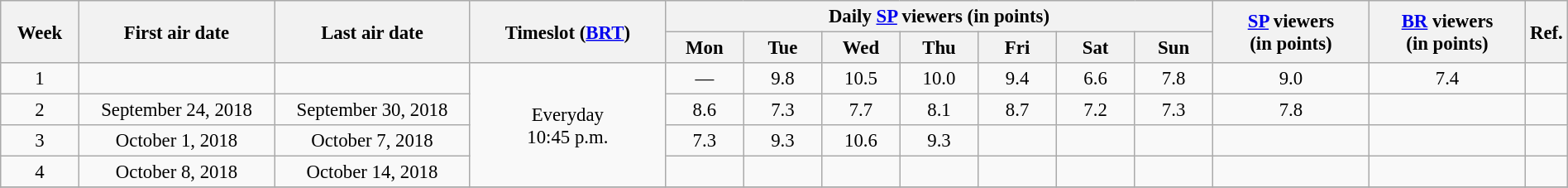<table class="wikitable sortable" style="text-align:center; font-size:95%; width: 100%">
<tr>
<th rowspan=2 width="05.0%">Week</th>
<th rowspan=2 width="12.5%">First air date</th>
<th rowspan=2 width="12.5%">Last air date</th>
<th rowspan=2 width="12.5%">Timeslot (<a href='#'>BRT</a>)</th>
<th colspan=7 width="35.0%">Daily <a href='#'>SP</a> viewers (in points)</th>
<th rowspan=2 width="10.0%"><a href='#'>SP</a> viewers<br>(in points)</th>
<th rowspan=2 width="10.0%"><a href='#'>BR</a> viewers<br>(in points)</th>
<th rowspan=2 width="05.0%">Ref.</th>
</tr>
<tr>
<th width="05%">Mon</th>
<th width="05%">Tue</th>
<th width="05%">Wed</th>
<th width="05%">Thu</th>
<th width="05%">Fri</th>
<th width="05%">Sat</th>
<th width="05%">Sun</th>
</tr>
<tr>
<td>1</td>
<td></td>
<td></td>
<td rowspan=4>Everyday<br>10:45 p.m.</td>
<td>—</td>
<td>9.8</td>
<td>10.5</td>
<td>10.0</td>
<td>9.4</td>
<td>6.6</td>
<td>7.8</td>
<td>9.0</td>
<td>7.4</td>
<td></td>
</tr>
<tr>
<td>2</td>
<td>September 24, 2018</td>
<td>September 30, 2018</td>
<td>8.6</td>
<td>7.3</td>
<td>7.7</td>
<td>8.1</td>
<td>8.7</td>
<td>7.2</td>
<td>7.3</td>
<td>7.8</td>
<td></td>
<td></td>
</tr>
<tr>
<td>3</td>
<td>October 1, 2018</td>
<td>October 7, 2018</td>
<td>7.3</td>
<td>9.3</td>
<td>10.6</td>
<td>9.3</td>
<td></td>
<td></td>
<td></td>
<td></td>
<td></td>
<td></td>
</tr>
<tr>
<td>4</td>
<td>October 8, 2018</td>
<td>October 14, 2018</td>
<td></td>
<td></td>
<td></td>
<td></td>
<td></td>
<td></td>
<td></td>
<td></td>
<td></td>
<td></td>
</tr>
<tr>
</tr>
</table>
